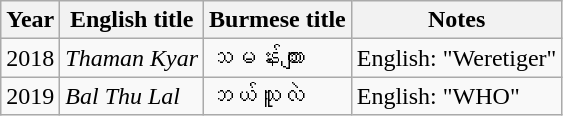<table class="wikitable">
<tr>
<th>Year</th>
<th>English title</th>
<th>Burmese title</th>
<th>Notes</th>
</tr>
<tr>
<td>2018</td>
<td><em>Thaman Kyar</em></td>
<td>သမန်းကျား</td>
<td>English: "Weretiger"</td>
</tr>
<tr>
<td>2019</td>
<td><em>Bal Thu Lal</em></td>
<td>ဘယ်သူလဲ</td>
<td>English: "WHO"</td>
</tr>
</table>
